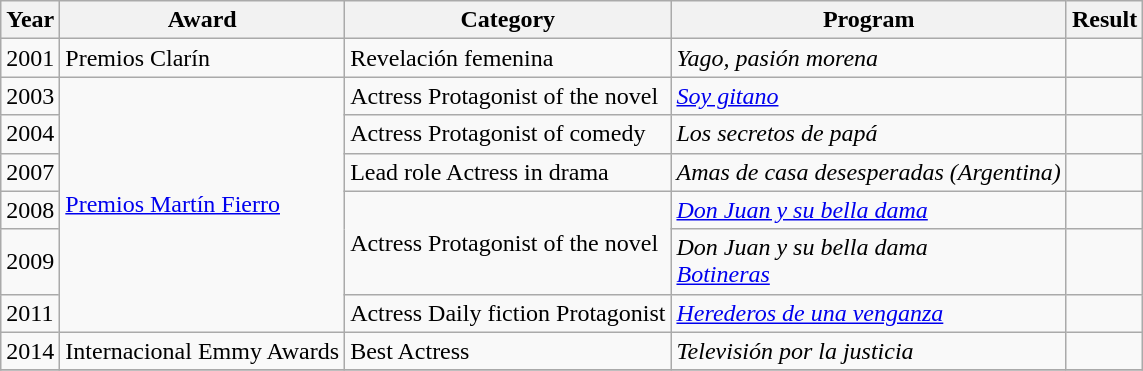<table class="wikitable">
<tr>
<th>Year</th>
<th>Award</th>
<th>Category</th>
<th>Program</th>
<th>Result</th>
</tr>
<tr>
<td>2001</td>
<td>Premios Clarín</td>
<td>Revelación femenina</td>
<td><em>Yago, pasión morena</em></td>
<td></td>
</tr>
<tr>
<td>2003</td>
<td rowspan=6><a href='#'>Premios Martín Fierro</a></td>
<td>Actress Protagonist of the novel</td>
<td><em><a href='#'>Soy gitano</a></em></td>
<td></td>
</tr>
<tr>
<td>2004</td>
<td>Actress Protagonist of comedy</td>
<td><em>Los secretos de papá</em></td>
<td></td>
</tr>
<tr>
<td>2007</td>
<td>Lead role Actress in drama</td>
<td><em>Amas de casa desesperadas (Argentina)</em></td>
<td></td>
</tr>
<tr>
<td>2008</td>
<td rowspan=2>Actress Protagonist of the novel</td>
<td><em><a href='#'>Don Juan y su bella dama</a></em></td>
<td></td>
</tr>
<tr>
<td>2009</td>
<td><em>Don Juan y su bella dama</em><br><em><a href='#'>Botineras</a></em></td>
<td></td>
</tr>
<tr>
<td>2011</td>
<td>Actress Daily fiction Protagonist</td>
<td><em><a href='#'>Herederos de una venganza</a></em></td>
<td></td>
</tr>
<tr>
<td>2014</td>
<td>Internacional Emmy Awards</td>
<td>Best Actress</td>
<td><em>Televisión por la justicia</em></td>
<td></td>
</tr>
<tr>
</tr>
</table>
